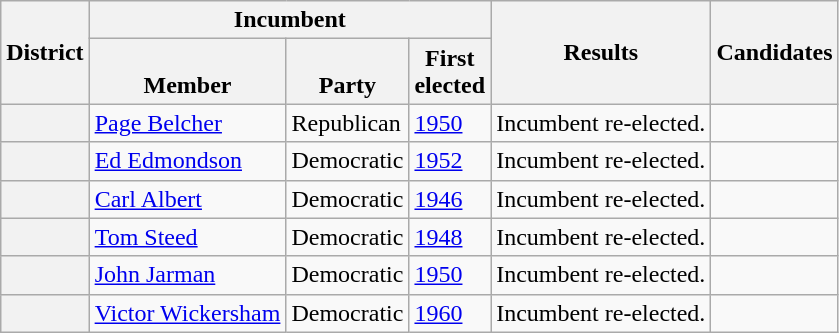<table class="wikitable sortable">
<tr>
<th rowspan=2>District</th>
<th colspan=3>Incumbent</th>
<th rowspan=2>Results</th>
<th rowspan=2 class="unsortable">Candidates</th>
</tr>
<tr valign=bottom>
<th>Member</th>
<th>Party</th>
<th>First<br>elected</th>
</tr>
<tr>
<th></th>
<td><a href='#'>Page Belcher</a></td>
<td>Republican</td>
<td><a href='#'>1950</a></td>
<td>Incumbent re-elected.</td>
<td nowrap></td>
</tr>
<tr>
<th></th>
<td><a href='#'>Ed Edmondson</a></td>
<td>Democratic</td>
<td><a href='#'>1952</a></td>
<td>Incumbent re-elected.</td>
<td nowrap></td>
</tr>
<tr>
<th></th>
<td><a href='#'>Carl Albert</a></td>
<td>Democratic</td>
<td><a href='#'>1946</a></td>
<td>Incumbent re-elected.</td>
<td nowrap></td>
</tr>
<tr>
<th></th>
<td><a href='#'>Tom Steed</a></td>
<td>Democratic</td>
<td><a href='#'>1948</a></td>
<td>Incumbent re-elected.</td>
<td nowrap></td>
</tr>
<tr>
<th></th>
<td><a href='#'>John Jarman</a></td>
<td>Democratic</td>
<td><a href='#'>1950</a></td>
<td>Incumbent re-elected.</td>
<td nowrap></td>
</tr>
<tr>
<th></th>
<td><a href='#'>Victor Wickersham</a></td>
<td>Democratic</td>
<td><a href='#'>1960</a></td>
<td>Incumbent re-elected.</td>
<td nowrap></td>
</tr>
</table>
